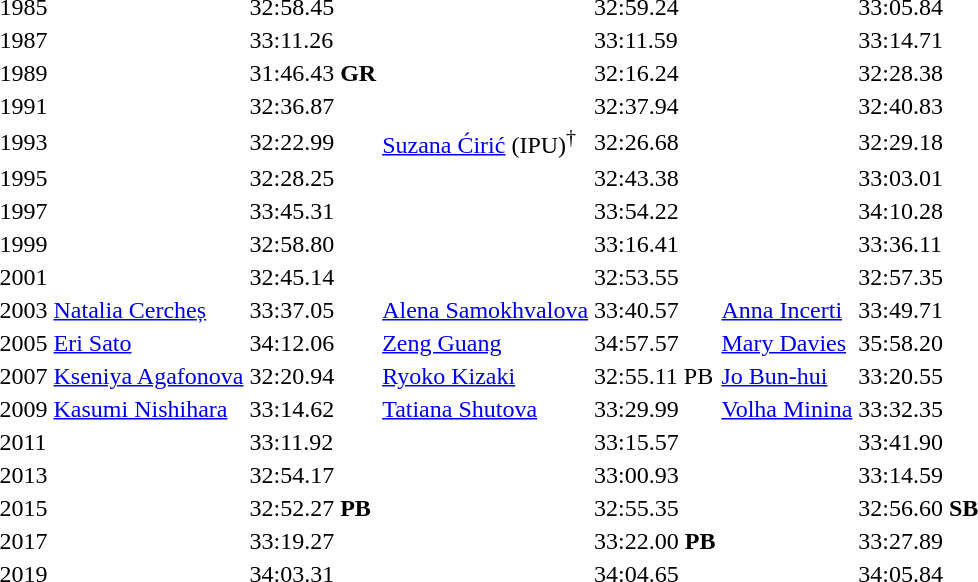<table>
<tr>
<td>1985</td>
<td></td>
<td>32:58.45</td>
<td></td>
<td>32:59.24</td>
<td></td>
<td>33:05.84</td>
</tr>
<tr>
<td>1987</td>
<td></td>
<td>33:11.26</td>
<td></td>
<td>33:11.59</td>
<td></td>
<td>33:14.71</td>
</tr>
<tr>
<td>1989</td>
<td></td>
<td>31:46.43 <strong>GR</strong></td>
<td></td>
<td>32:16.24</td>
<td></td>
<td>32:28.38</td>
</tr>
<tr>
<td>1991</td>
<td></td>
<td>32:36.87</td>
<td></td>
<td>32:37.94</td>
<td></td>
<td>32:40.83</td>
</tr>
<tr>
<td>1993</td>
<td></td>
<td>32:22.99</td>
<td><a href='#'>Suzana Ćirić</a> (IPU)<sup>†</sup></td>
<td>32:26.68</td>
<td></td>
<td>32:29.18</td>
</tr>
<tr>
<td>1995</td>
<td></td>
<td>32:28.25</td>
<td></td>
<td>32:43.38</td>
<td></td>
<td>33:03.01</td>
</tr>
<tr>
<td>1997</td>
<td></td>
<td>33:45.31</td>
<td></td>
<td>33:54.22</td>
<td></td>
<td>34:10.28</td>
</tr>
<tr>
<td>1999</td>
<td></td>
<td>32:58.80</td>
<td></td>
<td>33:16.41</td>
<td></td>
<td>33:36.11</td>
</tr>
<tr>
<td>2001</td>
<td></td>
<td>32:45.14</td>
<td></td>
<td>32:53.55</td>
<td></td>
<td>32:57.35</td>
</tr>
<tr>
<td>2003</td>
<td><a href='#'>Natalia Cercheș</a><br> </td>
<td>33:37.05</td>
<td><a href='#'>Alena Samokhvalova</a><br> </td>
<td>33:40.57</td>
<td><a href='#'>Anna Incerti</a><br> </td>
<td>33:49.71</td>
</tr>
<tr>
<td>2005</td>
<td><a href='#'>Eri Sato</a><br> </td>
<td>34:12.06</td>
<td><a href='#'>Zeng Guang</a><br> </td>
<td>34:57.57</td>
<td><a href='#'>Mary Davies</a><br> </td>
<td>35:58.20</td>
</tr>
<tr>
<td>2007</td>
<td><a href='#'>Kseniya Agafonova</a><br> </td>
<td>32:20.94</td>
<td><a href='#'>Ryoko Kizaki</a><br> </td>
<td>32:55.11 PB</td>
<td><a href='#'>Jo Bun-hui</a><br> </td>
<td>33:20.55</td>
</tr>
<tr>
<td>2009</td>
<td><a href='#'>Kasumi Nishihara</a> <br> </td>
<td>33:14.62</td>
<td><a href='#'>Tatiana Shutova</a> <br> </td>
<td>33:29.99</td>
<td><a href='#'>Volha Minina</a> <br> </td>
<td>33:32.35</td>
</tr>
<tr>
<td>2011</td>
<td></td>
<td>33:11.92</td>
<td></td>
<td>33:15.57</td>
<td></td>
<td>33:41.90</td>
</tr>
<tr>
<td>2013</td>
<td></td>
<td>32:54.17</td>
<td></td>
<td>33:00.93</td>
<td></td>
<td>33:14.59</td>
</tr>
<tr>
<td>2015</td>
<td></td>
<td>32:52.27 <strong>PB</strong></td>
<td></td>
<td>32:55.35</td>
<td></td>
<td>32:56.60 <strong>SB</strong></td>
</tr>
<tr>
<td>2017</td>
<td></td>
<td>33:19.27</td>
<td></td>
<td>33:22.00 <strong>PB</strong></td>
<td></td>
<td>33:27.89</td>
</tr>
<tr>
<td>2019</td>
<td></td>
<td>34:03.31</td>
<td></td>
<td>34:04.65</td>
<td></td>
<td>34:05.84</td>
</tr>
</table>
